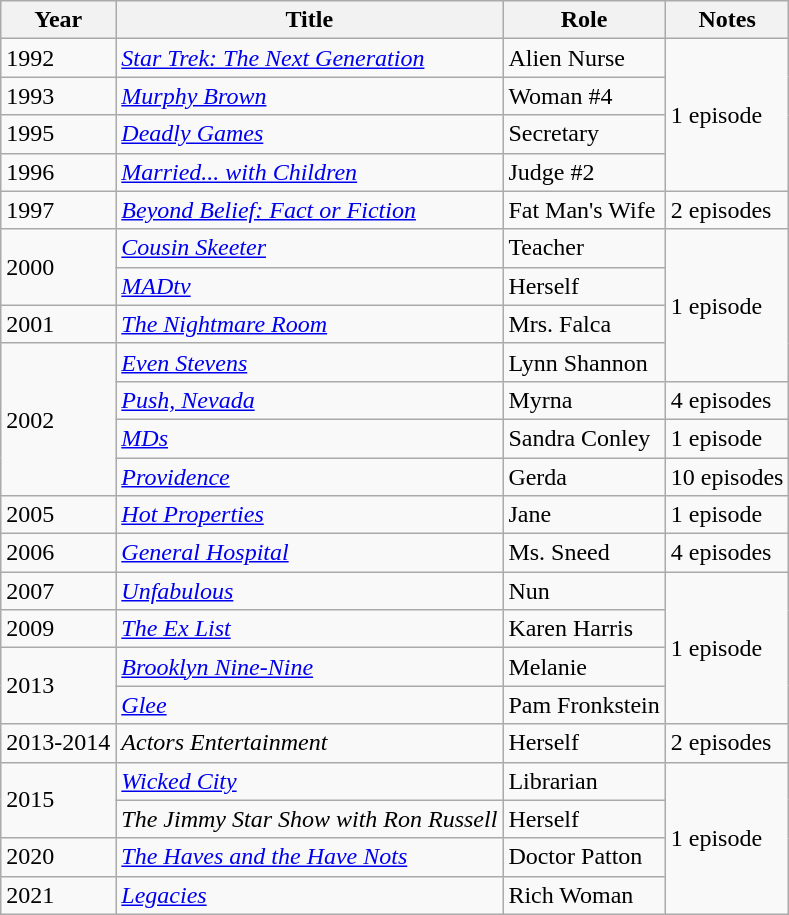<table class="wikitable sortable">
<tr>
<th>Year</th>
<th>Title</th>
<th>Role</th>
<th>Notes</th>
</tr>
<tr>
<td>1992</td>
<td><em><a href='#'>Star Trek: The Next Generation</a></em></td>
<td>Alien Nurse</td>
<td rowspan="4">1 episode</td>
</tr>
<tr>
<td>1993</td>
<td><em><a href='#'>Murphy Brown</a></em></td>
<td>Woman #4</td>
</tr>
<tr>
<td>1995</td>
<td><em><a href='#'>Deadly Games</a></em></td>
<td>Secretary</td>
</tr>
<tr>
<td>1996</td>
<td><em><a href='#'>Married... with Children</a></em></td>
<td>Judge #2</td>
</tr>
<tr>
<td>1997</td>
<td><em><a href='#'>Beyond Belief: Fact or Fiction</a></em></td>
<td>Fat Man's Wife</td>
<td>2 episodes</td>
</tr>
<tr>
<td rowspan="2">2000</td>
<td><em><a href='#'>Cousin Skeeter</a></em></td>
<td>Teacher</td>
<td rowspan="4">1 episode</td>
</tr>
<tr>
<td><em><a href='#'>MADtv</a></em></td>
<td>Herself</td>
</tr>
<tr>
<td>2001</td>
<td><em><a href='#'>The Nightmare Room</a></em></td>
<td>Mrs. Falca</td>
</tr>
<tr>
<td rowspan="4">2002</td>
<td><em><a href='#'>Even Stevens</a></em></td>
<td>Lynn Shannon</td>
</tr>
<tr>
<td><em><a href='#'>Push, Nevada</a></em></td>
<td>Myrna</td>
<td>4 episodes</td>
</tr>
<tr>
<td><em><a href='#'>MDs</a></em></td>
<td>Sandra Conley</td>
<td>1 episode</td>
</tr>
<tr>
<td><em><a href='#'>Providence</a></em></td>
<td>Gerda</td>
<td>10 episodes</td>
</tr>
<tr>
<td>2005</td>
<td><em><a href='#'>Hot Properties</a></em></td>
<td>Jane</td>
<td>1 episode</td>
</tr>
<tr>
<td>2006</td>
<td><em><a href='#'>General Hospital</a></em></td>
<td>Ms. Sneed</td>
<td>4 episodes</td>
</tr>
<tr>
<td>2007</td>
<td><em><a href='#'>Unfabulous</a></em></td>
<td>Nun</td>
<td rowspan="4">1 episode</td>
</tr>
<tr>
<td>2009</td>
<td><em><a href='#'>The Ex List</a></em></td>
<td>Karen Harris</td>
</tr>
<tr>
<td rowspan="2">2013</td>
<td><em><a href='#'>Brooklyn Nine-Nine</a></em></td>
<td>Melanie</td>
</tr>
<tr>
<td><em><a href='#'>Glee</a></em></td>
<td>Pam Fronkstein</td>
</tr>
<tr>
<td>2013-2014</td>
<td><em>Actors Entertainment</em></td>
<td>Herself</td>
<td>2 episodes</td>
</tr>
<tr>
<td rowspan="2">2015</td>
<td><em><a href='#'>Wicked City</a></em></td>
<td>Librarian</td>
<td rowspan="4">1 episode</td>
</tr>
<tr>
<td><em>The Jimmy Star Show with Ron Russell</em></td>
<td>Herself</td>
</tr>
<tr>
<td>2020</td>
<td><em><a href='#'>The Haves and the Have Nots</a></em></td>
<td>Doctor Patton</td>
</tr>
<tr>
<td>2021</td>
<td><em><a href='#'>Legacies</a></em></td>
<td>Rich Woman</td>
</tr>
</table>
